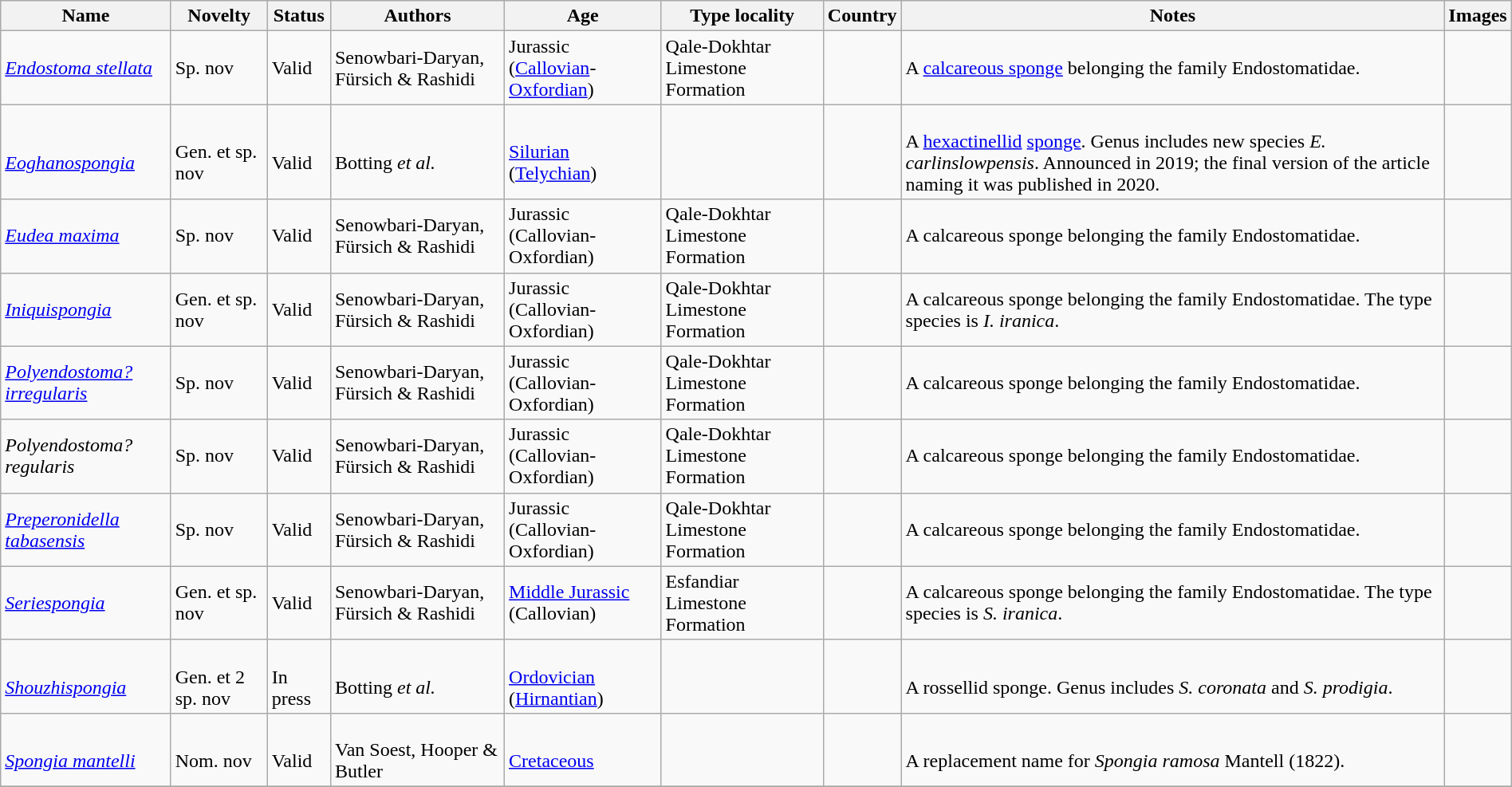<table class="wikitable sortable" align="center" width="100%">
<tr>
<th>Name</th>
<th>Novelty</th>
<th>Status</th>
<th>Authors</th>
<th>Age</th>
<th>Type locality</th>
<th>Country</th>
<th>Notes</th>
<th>Images</th>
</tr>
<tr>
<td><em><a href='#'>Endostoma stellata</a></em></td>
<td>Sp. nov</td>
<td>Valid</td>
<td>Senowbari-Daryan, Fürsich & Rashidi</td>
<td>Jurassic (<a href='#'>Callovian</a>-<a href='#'>Oxfordian</a>)</td>
<td>Qale-Dokhtar Limestone Formation</td>
<td></td>
<td>A <a href='#'>calcareous sponge</a> belonging the family Endostomatidae.</td>
<td></td>
</tr>
<tr>
<td><br><em><a href='#'>Eoghanospongia</a></em></td>
<td><br>Gen. et sp. nov</td>
<td><br>Valid</td>
<td><br>Botting <em>et al.</em></td>
<td><br><a href='#'>Silurian</a> (<a href='#'>Telychian</a>)</td>
<td></td>
<td><br></td>
<td><br>A <a href='#'>hexactinellid</a> <a href='#'>sponge</a>. Genus includes new species <em>E. carlinslowpensis</em>. Announced in 2019; the final version of the article naming it was published in 2020.</td>
<td></td>
</tr>
<tr>
<td><em><a href='#'>Eudea maxima</a></em></td>
<td>Sp. nov</td>
<td>Valid</td>
<td>Senowbari-Daryan, Fürsich & Rashidi</td>
<td>Jurassic (Callovian-Oxfordian)</td>
<td>Qale-Dokhtar Limestone Formation</td>
<td></td>
<td>A calcareous sponge belonging the family Endostomatidae.</td>
<td></td>
</tr>
<tr>
<td><em><a href='#'>Iniquispongia</a></em></td>
<td>Gen. et sp. nov</td>
<td>Valid</td>
<td>Senowbari-Daryan, Fürsich & Rashidi</td>
<td>Jurassic (Callovian-Oxfordian)</td>
<td>Qale-Dokhtar Limestone Formation</td>
<td></td>
<td>A calcareous sponge belonging the family Endostomatidae. The type species is <em>I. iranica</em>.</td>
<td></td>
</tr>
<tr>
<td><em><a href='#'>Polyendostoma? irregularis</a></em></td>
<td>Sp. nov</td>
<td>Valid</td>
<td>Senowbari-Daryan, Fürsich & Rashidi</td>
<td>Jurassic (Callovian-Oxfordian)</td>
<td>Qale-Dokhtar Limestone Formation</td>
<td></td>
<td>A calcareous sponge belonging the family Endostomatidae.</td>
<td></td>
</tr>
<tr>
<td><em>Polyendostoma? regularis</em></td>
<td>Sp. nov</td>
<td>Valid</td>
<td>Senowbari-Daryan, Fürsich & Rashidi</td>
<td>Jurassic (Callovian-Oxfordian)</td>
<td>Qale-Dokhtar Limestone Formation</td>
<td></td>
<td>A calcareous sponge belonging the family Endostomatidae.</td>
<td></td>
</tr>
<tr>
<td><em><a href='#'>Preperonidella tabasensis</a></em></td>
<td>Sp. nov</td>
<td>Valid</td>
<td>Senowbari-Daryan, Fürsich & Rashidi</td>
<td>Jurassic (Callovian-Oxfordian)</td>
<td>Qale-Dokhtar Limestone Formation</td>
<td></td>
<td>A calcareous sponge belonging the family Endostomatidae.</td>
<td></td>
</tr>
<tr>
<td><em><a href='#'>Seriespongia</a></em></td>
<td>Gen. et sp. nov</td>
<td>Valid</td>
<td>Senowbari-Daryan, Fürsich & Rashidi</td>
<td><a href='#'>Middle Jurassic</a> (Callovian)</td>
<td>Esfandiar Limestone Formation</td>
<td></td>
<td>A calcareous sponge belonging the family Endostomatidae. The type species is <em>S. iranica</em>.</td>
<td></td>
</tr>
<tr>
<td><br><em><a href='#'>Shouzhispongia</a></em></td>
<td><br>Gen. et 2 sp. nov</td>
<td><br>In press</td>
<td><br>Botting <em>et al.</em></td>
<td><br><a href='#'>Ordovician</a> (<a href='#'>Hirnantian</a>)</td>
<td></td>
<td><br></td>
<td><br>A rossellid sponge. Genus includes <em>S. coronata</em> and <em>S. prodigia</em>.</td>
<td></td>
</tr>
<tr>
<td><br><em><a href='#'>Spongia mantelli</a></em></td>
<td><br>Nom. nov</td>
<td><br>Valid</td>
<td><br>Van Soest, Hooper & Butler</td>
<td><br><a href='#'>Cretaceous</a></td>
<td></td>
<td><br></td>
<td><br>A replacement name for <em>Spongia ramosa</em> Mantell (1822).</td>
<td></td>
</tr>
<tr>
</tr>
</table>
